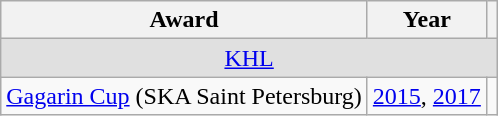<table class="wikitable">
<tr>
<th>Award</th>
<th>Year</th>
<th></th>
</tr>
<tr ALIGN="center" bgcolor="#e0e0e0">
<td colspan="3"><a href='#'>KHL</a></td>
</tr>
<tr>
<td><a href='#'>Gagarin Cup</a> (SKA Saint Petersburg)</td>
<td><a href='#'>2015</a>, <a href='#'>2017</a></td>
<td></td>
</tr>
</table>
